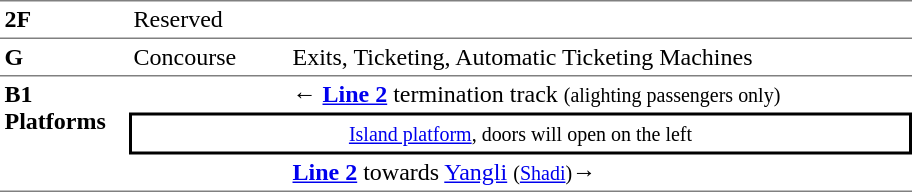<table border="0" cellspacing="0" cellpadding="3">
<tr>
<td style="border-top:solid 1px gray;" width="80" valign="top"><strong>2F</strong></td>
<td style="border-top:solid 1px gray;" width="100" valign="top">Reserved</td>
<td style="border-top:solid 1px gray;" width="410" valign="top"></td>
</tr>
<tr>
<td style="border-bottom:solid 1px gray; border-top:solid 1px gray;" valign="top" width="50"><strong>G</strong></td>
<td style="border-bottom:solid 1px gray; border-top:solid 1px gray;" valign="top" width="100">Concourse</td>
<td style="border-bottom:solid 1px gray; border-top:solid 1px gray;" valign="top" width="390">Exits, Ticketing, Automatic Ticketing Machines</td>
</tr>
<tr>
<td rowspan="3" style="border-bottom:solid 1px gray;" valign="top"><strong>B1<br>Platforms</strong></td>
<td></td>
<td><span>←</span> <a href='#'><span><span><strong>Line 2</strong></span></span></a> termination track <small>(alighting passengers only)</small></td>
</tr>
<tr>
<td colspan="2" style="border-right:solid 2px black;border-left:solid 2px black;border-top:solid 2px black;border-bottom:solid 2px black;text-align:center;"><small><a href='#'>Island platform</a>, doors will open on the left</small></td>
</tr>
<tr>
<td style="border-bottom:solid 1px gray;"></td>
<td style="border-bottom:solid 1px gray;"> <a href='#'><span><span><strong>Line 2</strong></span></span></a> towards <a href='#'>Yangli</a> <small>(<a href='#'>Shadi</a>)</small>→</td>
</tr>
<tr>
</tr>
</table>
